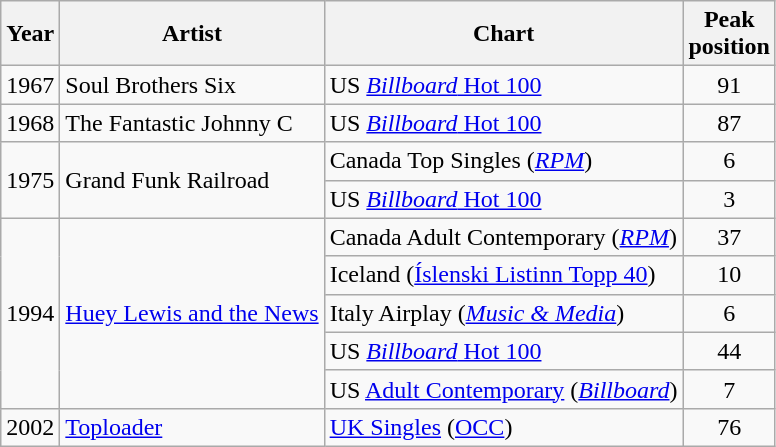<table class="wikitable sortable" style="text-align:center;">
<tr>
<th>Year</th>
<th>Artist</th>
<th>Chart</th>
<th>Peak<br>position</th>
</tr>
<tr>
<td>1967</td>
<td align="left">Soul Brothers Six</td>
<td align="left">US <a href='#'><em>Billboard</em> Hot 100</a></td>
<td>91</td>
</tr>
<tr>
<td>1968</td>
<td align="left">The Fantastic Johnny C</td>
<td align="left">US <a href='#'><em>Billboard</em> Hot 100</a></td>
<td>87</td>
</tr>
<tr>
<td rowspan="2">1975</td>
<td rowspan="2" align="left">Grand Funk Railroad</td>
<td align="left">Canada Top Singles (<em><a href='#'>RPM</a></em>)</td>
<td>6</td>
</tr>
<tr>
<td align="left">US <a href='#'><em>Billboard</em> Hot 100</a></td>
<td>3</td>
</tr>
<tr>
<td rowspan="5">1994</td>
<td rowspan="5" align="left"><a href='#'>Huey Lewis and the News</a></td>
<td align="left">Canada Adult Contemporary (<em><a href='#'>RPM</a></em>)</td>
<td>37</td>
</tr>
<tr>
<td align="left">Iceland (<a href='#'>Íslenski Listinn Topp 40</a>)</td>
<td>10</td>
</tr>
<tr>
<td align="left">Italy Airplay (<em><a href='#'>Music & Media</a></em>)</td>
<td>6</td>
</tr>
<tr>
<td align="left">US <a href='#'><em>Billboard</em> Hot 100</a></td>
<td>44</td>
</tr>
<tr>
<td align="left">US <a href='#'>Adult Contemporary</a> (<em><a href='#'>Billboard</a></em>)</td>
<td>7</td>
</tr>
<tr>
<td>2002</td>
<td align="left"><a href='#'>Toploader</a></td>
<td align="left"><a href='#'>UK Singles</a> (<a href='#'>OCC</a>)</td>
<td>76</td>
</tr>
</table>
